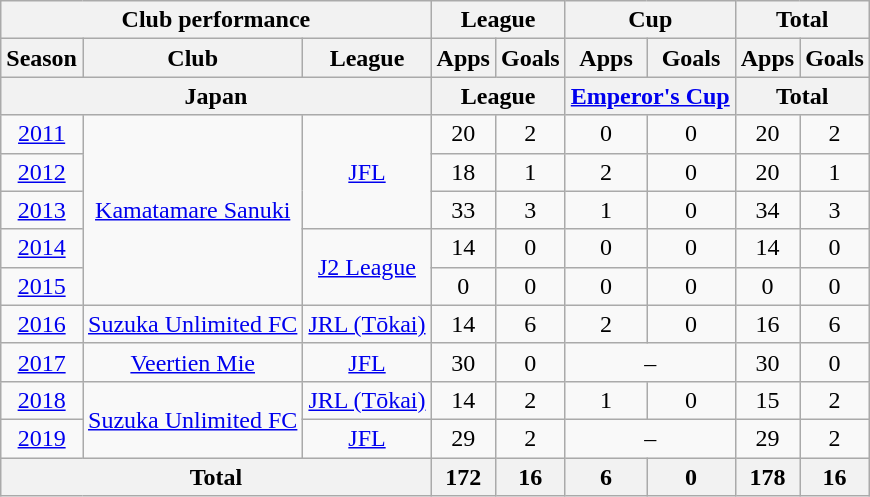<table class="wikitable" style="text-align:center;">
<tr>
<th colspan=3>Club performance</th>
<th colspan=2>League</th>
<th colspan=2>Cup</th>
<th colspan=2>Total</th>
</tr>
<tr>
<th>Season</th>
<th>Club</th>
<th>League</th>
<th>Apps</th>
<th>Goals</th>
<th>Apps</th>
<th>Goals</th>
<th>Apps</th>
<th>Goals</th>
</tr>
<tr>
<th colspan=3>Japan</th>
<th colspan=2>League</th>
<th colspan=2><a href='#'>Emperor's Cup</a></th>
<th colspan=2>Total</th>
</tr>
<tr>
<td><a href='#'>2011</a></td>
<td rowspan="5"><a href='#'>Kamatamare Sanuki</a></td>
<td rowspan="3"><a href='#'>JFL</a></td>
<td>20</td>
<td>2</td>
<td>0</td>
<td>0</td>
<td>20</td>
<td>2</td>
</tr>
<tr>
<td><a href='#'>2012</a></td>
<td>18</td>
<td>1</td>
<td>2</td>
<td>0</td>
<td>20</td>
<td>1</td>
</tr>
<tr>
<td><a href='#'>2013</a></td>
<td>33</td>
<td>3</td>
<td>1</td>
<td>0</td>
<td>34</td>
<td>3</td>
</tr>
<tr>
<td><a href='#'>2014</a></td>
<td rowspan="2"><a href='#'>J2 League</a></td>
<td>14</td>
<td>0</td>
<td>0</td>
<td>0</td>
<td>14</td>
<td>0</td>
</tr>
<tr>
<td><a href='#'>2015</a></td>
<td>0</td>
<td>0</td>
<td>0</td>
<td>0</td>
<td>0</td>
<td>0</td>
</tr>
<tr>
<td><a href='#'>2016</a></td>
<td><a href='#'>Suzuka Unlimited FC</a></td>
<td><a href='#'>JRL (Tōkai)</a></td>
<td>14</td>
<td>6</td>
<td>2</td>
<td>0</td>
<td>16</td>
<td>6</td>
</tr>
<tr>
<td><a href='#'>2017</a></td>
<td><a href='#'>Veertien Mie</a></td>
<td><a href='#'>JFL</a></td>
<td>30</td>
<td>0</td>
<td colspan="2">–</td>
<td>30</td>
<td>0</td>
</tr>
<tr>
<td><a href='#'>2018</a></td>
<td rowspan="2"><a href='#'>Suzuka Unlimited FC</a></td>
<td><a href='#'>JRL (Tōkai)</a></td>
<td>14</td>
<td>2</td>
<td>1</td>
<td>0</td>
<td>15</td>
<td>2</td>
</tr>
<tr>
<td><a href='#'>2019</a></td>
<td><a href='#'>JFL</a></td>
<td>29</td>
<td>2</td>
<td colspan="2">–</td>
<td>29</td>
<td>2</td>
</tr>
<tr>
<th colspan=3>Total</th>
<th>172</th>
<th>16</th>
<th>6</th>
<th>0</th>
<th>178</th>
<th>16</th>
</tr>
</table>
